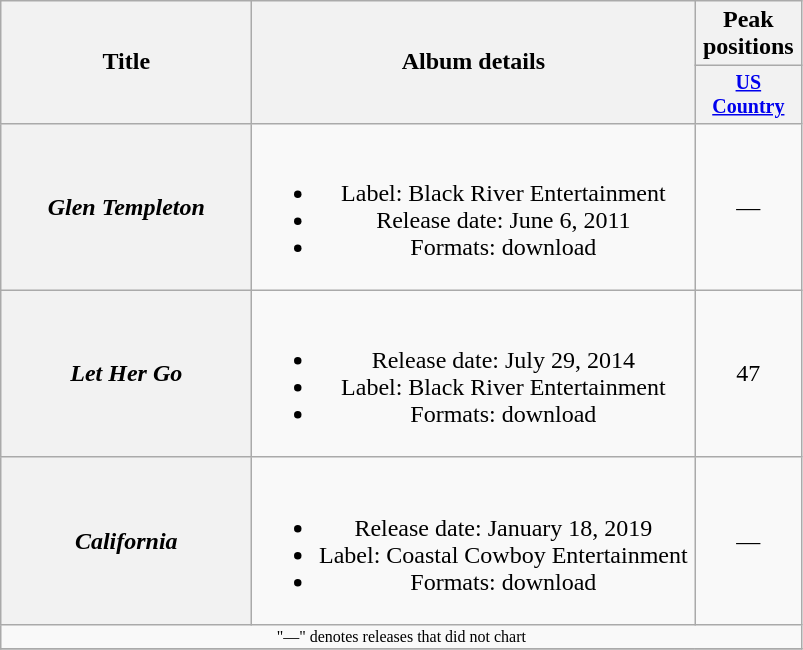<table class="wikitable plainrowheaders" style="text-align:center;">
<tr>
<th rowspan="2" style="width:10em;">Title</th>
<th rowspan="2" style="width:18em;">Album details</th>
<th>Peak positions</th>
</tr>
<tr style="font-size:smaller;">
<th width="65"><a href='#'>US Country</a></th>
</tr>
<tr>
<th scope="row"><em>Glen Templeton</em></th>
<td><br><ul><li>Label: Black River Entertainment</li><li>Release date: June 6, 2011</li><li>Formats: download</li></ul></td>
<td>—</td>
</tr>
<tr>
<th scope="row"><em>Let Her Go</em></th>
<td><br><ul><li>Release date: July 29, 2014</li><li>Label: Black River Entertainment</li><li>Formats: download</li></ul></td>
<td>47</td>
</tr>
<tr>
<th scope="row"><em>California</em></th>
<td><br><ul><li>Release date: January 18, 2019</li><li>Label: Coastal Cowboy Entertainment</li><li>Formats: download</li></ul></td>
<td>—</td>
</tr>
<tr>
<td colspan="3" style="font-size:8pt">"—" denotes releases that did not chart</td>
</tr>
<tr>
</tr>
</table>
